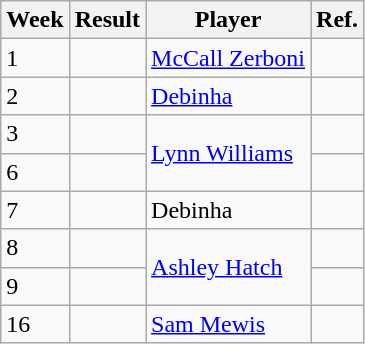<table class=wikitable>
<tr>
<th>Week</th>
<th>Result</th>
<th>Player</th>
<th>Ref.</th>
</tr>
<tr>
<td>1</td>
<td></td>
<td> <a href='#'>McCall Zerboni</a></td>
<td></td>
</tr>
<tr>
<td>2</td>
<td></td>
<td> <a href='#'>Debinha</a></td>
<td></td>
</tr>
<tr>
<td>3</td>
<td></td>
<td rowspan=2> <a href='#'>Lynn Williams</a></td>
<td></td>
</tr>
<tr>
<td>6</td>
<td></td>
<td></td>
</tr>
<tr>
<td>7</td>
<td></td>
<td> Debinha</td>
<td></td>
</tr>
<tr>
<td>8</td>
<td></td>
<td rowspan=2> <a href='#'>Ashley Hatch</a></td>
<td></td>
</tr>
<tr>
<td>9</td>
<td></td>
<td></td>
</tr>
<tr>
<td>16</td>
<td></td>
<td> <a href='#'>Sam Mewis</a></td>
<td></td>
</tr>
</table>
